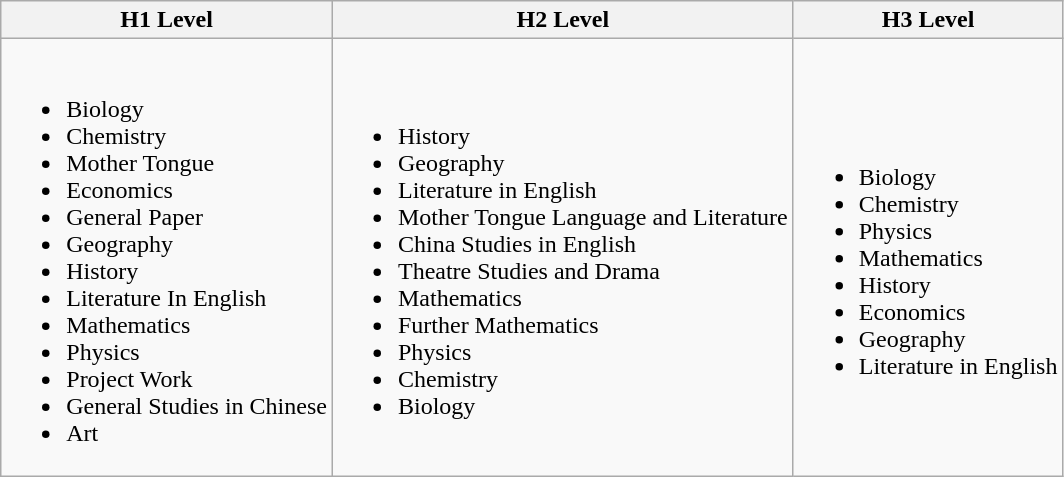<table class="wikitable">
<tr>
<th>H1 Level</th>
<th>H2 Level</th>
<th>H3 Level</th>
</tr>
<tr>
<td><br><ul><li>Biology</li><li>Chemistry</li><li>Mother Tongue</li><li>Economics</li><li>General Paper</li><li>Geography</li><li>History</li><li>Literature In English</li><li>Mathematics</li><li>Physics</li><li>Project Work</li><li>General Studies in Chinese</li><li>Art</li></ul></td>
<td><br><ul><li>History</li><li>Geography</li><li>Literature in English</li><li>Mother Tongue Language and Literature</li><li>China Studies in English</li><li>Theatre Studies and Drama</li><li>Mathematics</li><li>Further Mathematics</li><li>Physics</li><li>Chemistry</li><li>Biology</li></ul></td>
<td><br><ul><li>Biology</li><li>Chemistry</li><li>Physics</li><li>Mathematics</li><li>History</li><li>Economics</li><li>Geography</li><li>Literature in English</li></ul></td>
</tr>
</table>
